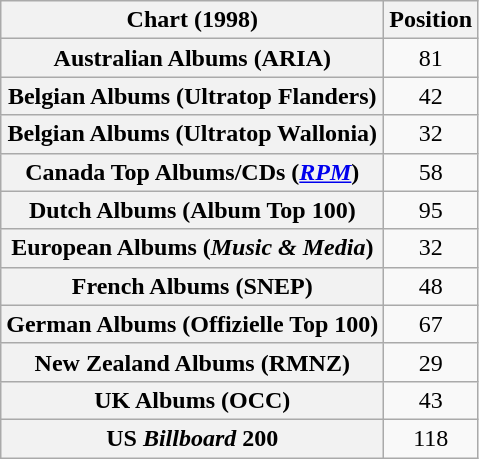<table class="wikitable sortable plainrowheaders" style="text-align:center">
<tr>
<th scope="col">Chart (1998)</th>
<th scope="col">Position</th>
</tr>
<tr>
<th scope="row">Australian Albums (ARIA)</th>
<td>81</td>
</tr>
<tr>
<th scope="row">Belgian Albums (Ultratop Flanders)</th>
<td>42</td>
</tr>
<tr>
<th scope="row">Belgian Albums (Ultratop Wallonia)</th>
<td>32</td>
</tr>
<tr>
<th scope="row">Canada Top Albums/CDs (<em><a href='#'>RPM</a></em>)</th>
<td>58</td>
</tr>
<tr>
<th scope="row">Dutch Albums (Album Top 100)</th>
<td>95</td>
</tr>
<tr>
<th scope="row">European Albums (<em>Music & Media</em>)</th>
<td>32</td>
</tr>
<tr>
<th scope="row">French Albums (SNEP)</th>
<td>48</td>
</tr>
<tr>
<th scope="row">German Albums (Offizielle Top 100)</th>
<td>67</td>
</tr>
<tr>
<th scope="row">New Zealand Albums (RMNZ)</th>
<td>29</td>
</tr>
<tr>
<th scope="row">UK Albums (OCC)</th>
<td>43</td>
</tr>
<tr>
<th scope="row">US <em>Billboard</em> 200</th>
<td>118</td>
</tr>
</table>
